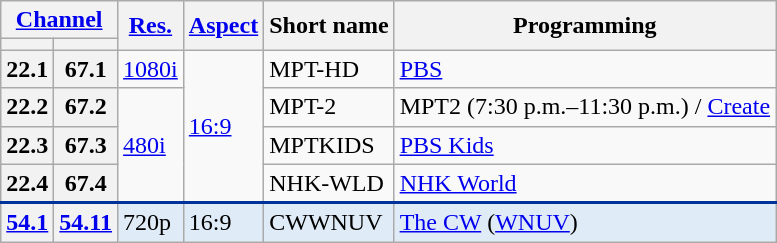<table class="wikitable">
<tr>
<th scope = "col" colspan="2"><a href='#'>Channel</a></th>
<th scope = "col" rowspan="2"><a href='#'>Res.</a></th>
<th scope = "col" rowspan="2"><a href='#'>Aspect</a></th>
<th scope = "col" rowspan="2">Short name</th>
<th scope = "col" rowspan="2">Programming</th>
</tr>
<tr>
<th scope = "col"></th>
<th></th>
</tr>
<tr>
<th scope = "row">22.1</th>
<th>67.1</th>
<td><a href='#'>1080i</a></td>
<td rowspan="4"><a href='#'>16:9</a></td>
<td>MPT-HD</td>
<td><a href='#'>PBS</a></td>
</tr>
<tr>
<th scope = "row">22.2</th>
<th>67.2</th>
<td rowspan="3"><a href='#'>480i</a></td>
<td>MPT-2</td>
<td>MPT2 (7:30 p.m.–11:30 p.m.) / <a href='#'>Create</a></td>
</tr>
<tr>
<th scope = "row">22.3</th>
<th>67.3</th>
<td>MPTKIDS</td>
<td><a href='#'>PBS Kids</a></td>
</tr>
<tr>
<th scope = "row">22.4</th>
<th>67.4</th>
<td>NHK-WLD</td>
<td><a href='#'>NHK World</a></td>
</tr>
<tr style="background-color:#DFEBF6; border-top: 2px solid #003399;">
<th scope = "row"><a href='#'>54.1</a></th>
<th><a href='#'>54.11</a></th>
<td>720p</td>
<td>16:9</td>
<td>CWWNUV</td>
<td><a href='#'>The CW</a> (<a href='#'>WNUV</a>)</td>
</tr>
</table>
